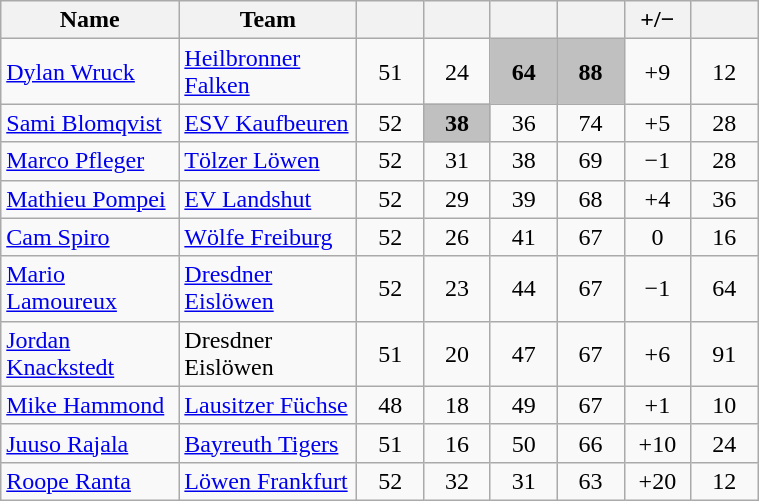<table class="wikitable sortable" style="text-align:center; width:40%">
<tr class="hintergrundfarbe5">
<th width="20%" class="unsortable">Name</th>
<th width="20%" class="unsortable">Team</th>
<th width="7.5%"></th>
<th width="7.5%"></th>
<th width="7.5%"></th>
<th width="7.5%"></th>
<th width="7.5%">+/−</th>
<th width="7.5%"></th>
</tr>
<tr>
<td align="left"><a href='#'>Dylan Wruck</a></td>
<td align="left"><a href='#'>Heilbronner Falken</a></td>
<td>51</td>
<td>24</td>
<td bgcolor="silver"><strong>64</strong></td>
<td bgcolor="silver"><strong>88</strong></td>
<td>+9</td>
<td>12</td>
</tr>
<tr>
<td align="left"><a href='#'>Sami Blomqvist</a></td>
<td align="left"><a href='#'>ESV Kaufbeuren</a></td>
<td>52</td>
<td bgcolor="silver"><strong>38</strong></td>
<td>36</td>
<td>74</td>
<td>+5</td>
<td>28</td>
</tr>
<tr>
<td align="left"><a href='#'>Marco Pfleger</a></td>
<td align="left"><a href='#'>Tölzer Löwen</a></td>
<td>52</td>
<td>31</td>
<td>38</td>
<td>69</td>
<td>−1</td>
<td>28</td>
</tr>
<tr>
<td align="left"><a href='#'>Mathieu Pompei</a></td>
<td align="left"><a href='#'>EV Landshut</a></td>
<td>52</td>
<td>29</td>
<td>39</td>
<td>68</td>
<td>+4</td>
<td>36</td>
</tr>
<tr>
<td align="left"><a href='#'>Cam Spiro</a></td>
<td align="left"><a href='#'>Wölfe Freiburg</a></td>
<td>52</td>
<td>26</td>
<td>41</td>
<td>67</td>
<td>0</td>
<td>16</td>
</tr>
<tr>
<td align="left"><a href='#'>Mario Lamoureux</a></td>
<td align="left"><a href='#'>Dresdner Eislöwen</a></td>
<td>52</td>
<td>23</td>
<td>44</td>
<td>67</td>
<td>−1</td>
<td>64</td>
</tr>
<tr>
<td align="left"><a href='#'>Jordan Knackstedt</a></td>
<td align="left">Dresdner Eislöwen</td>
<td>51</td>
<td>20</td>
<td>47</td>
<td>67</td>
<td>+6</td>
<td>91</td>
</tr>
<tr>
<td align="left"><a href='#'>Mike Hammond</a></td>
<td align="left"><a href='#'>Lausitzer Füchse</a></td>
<td>48</td>
<td>18</td>
<td>49</td>
<td>67</td>
<td>+1</td>
<td>10</td>
</tr>
<tr>
<td align="left"><a href='#'>Juuso Rajala</a></td>
<td align="left"><a href='#'>Bayreuth Tigers</a></td>
<td>51</td>
<td>16</td>
<td>50</td>
<td>66</td>
<td>+10</td>
<td>24</td>
</tr>
<tr>
<td align="left"><a href='#'>Roope Ranta</a></td>
<td align="left"><a href='#'>Löwen Frankfurt</a></td>
<td>52</td>
<td>32</td>
<td>31</td>
<td>63</td>
<td>+20</td>
<td>12</td>
</tr>
</table>
